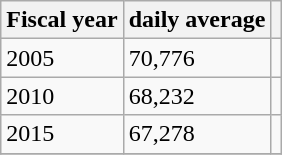<table class="wikitable">
<tr>
<th>Fiscal year</th>
<th>daily average</th>
<th></th>
</tr>
<tr>
<td>2005</td>
<td>70,776</td>
<td></td>
</tr>
<tr>
<td>2010</td>
<td>68,232</td>
<td></td>
</tr>
<tr>
<td>2015</td>
<td>67,278</td>
<td></td>
</tr>
<tr>
</tr>
</table>
